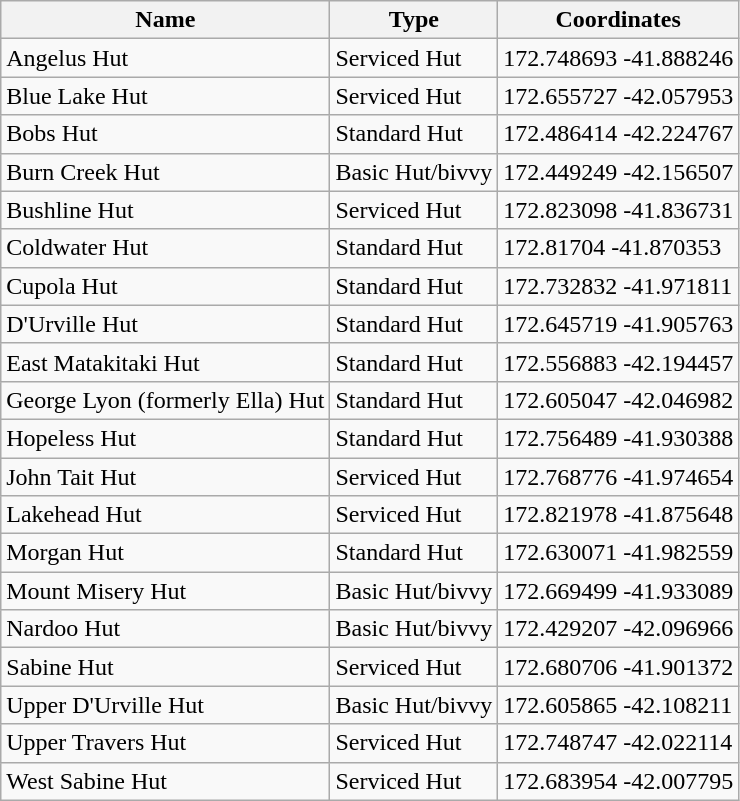<table class="wikitable">
<tr>
<th>Name</th>
<th>Type</th>
<th>Coordinates</th>
</tr>
<tr>
<td>Angelus Hut</td>
<td>Serviced Hut</td>
<td>172.748693 -41.888246</td>
</tr>
<tr>
<td>Blue Lake Hut</td>
<td>Serviced Hut</td>
<td>172.655727 -42.057953</td>
</tr>
<tr>
<td>Bobs Hut</td>
<td>Standard Hut</td>
<td>172.486414 -42.224767</td>
</tr>
<tr>
<td>Burn Creek Hut</td>
<td>Basic Hut/bivvy</td>
<td>172.449249 -42.156507</td>
</tr>
<tr>
<td>Bushline Hut</td>
<td>Serviced Hut</td>
<td>172.823098 -41.836731</td>
</tr>
<tr>
<td>Coldwater Hut</td>
<td>Standard Hut</td>
<td>172.81704 -41.870353</td>
</tr>
<tr>
<td>Cupola Hut</td>
<td>Standard Hut</td>
<td>172.732832 -41.971811</td>
</tr>
<tr>
<td>D'Urville Hut</td>
<td>Standard Hut</td>
<td>172.645719 -41.905763</td>
</tr>
<tr>
<td>East Matakitaki Hut</td>
<td>Standard Hut</td>
<td>172.556883 -42.194457</td>
</tr>
<tr>
<td>George Lyon (formerly Ella) Hut</td>
<td>Standard Hut</td>
<td>172.605047 -42.046982</td>
</tr>
<tr>
<td>Hopeless Hut</td>
<td>Standard Hut</td>
<td>172.756489 -41.930388</td>
</tr>
<tr>
<td>John Tait Hut</td>
<td>Serviced Hut</td>
<td>172.768776 -41.974654</td>
</tr>
<tr>
<td>Lakehead Hut</td>
<td>Serviced Hut</td>
<td>172.821978 -41.875648</td>
</tr>
<tr>
<td>Morgan Hut</td>
<td>Standard Hut</td>
<td>172.630071 -41.982559</td>
</tr>
<tr>
<td>Mount Misery Hut</td>
<td>Basic Hut/bivvy</td>
<td>172.669499 -41.933089</td>
</tr>
<tr>
<td>Nardoo Hut</td>
<td>Basic Hut/bivvy</td>
<td>172.429207 -42.096966</td>
</tr>
<tr>
<td>Sabine Hut</td>
<td>Serviced Hut</td>
<td>172.680706 -41.901372</td>
</tr>
<tr>
<td>Upper D'Urville Hut</td>
<td>Basic Hut/bivvy</td>
<td>172.605865 -42.108211</td>
</tr>
<tr>
<td>Upper Travers Hut</td>
<td>Serviced Hut</td>
<td>172.748747 -42.022114</td>
</tr>
<tr>
<td>West Sabine Hut</td>
<td>Serviced Hut</td>
<td>172.683954 -42.007795</td>
</tr>
</table>
